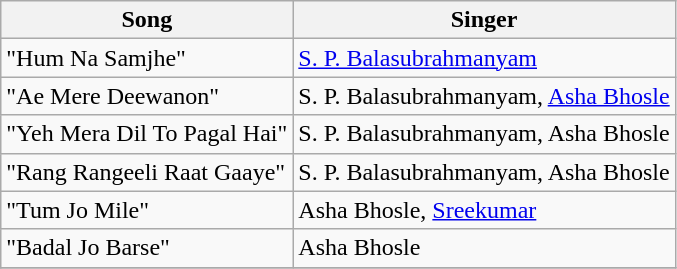<table class="wikitable">
<tr>
<th>Song</th>
<th>Singer</th>
</tr>
<tr>
<td>"Hum Na Samjhe"</td>
<td><a href='#'>S. P. Balasubrahmanyam</a></td>
</tr>
<tr>
<td>"Ae Mere Deewanon"</td>
<td>S. P. Balasubrahmanyam, <a href='#'>Asha Bhosle</a></td>
</tr>
<tr>
<td>"Yeh Mera Dil To Pagal Hai"</td>
<td>S. P. Balasubrahmanyam, Asha Bhosle</td>
</tr>
<tr>
<td>"Rang Rangeeli Raat Gaaye"</td>
<td>S. P. Balasubrahmanyam, Asha Bhosle</td>
</tr>
<tr>
<td>"Tum Jo Mile"</td>
<td>Asha Bhosle, <a href='#'>Sreekumar</a></td>
</tr>
<tr>
<td>"Badal Jo Barse"</td>
<td>Asha Bhosle</td>
</tr>
<tr>
</tr>
</table>
